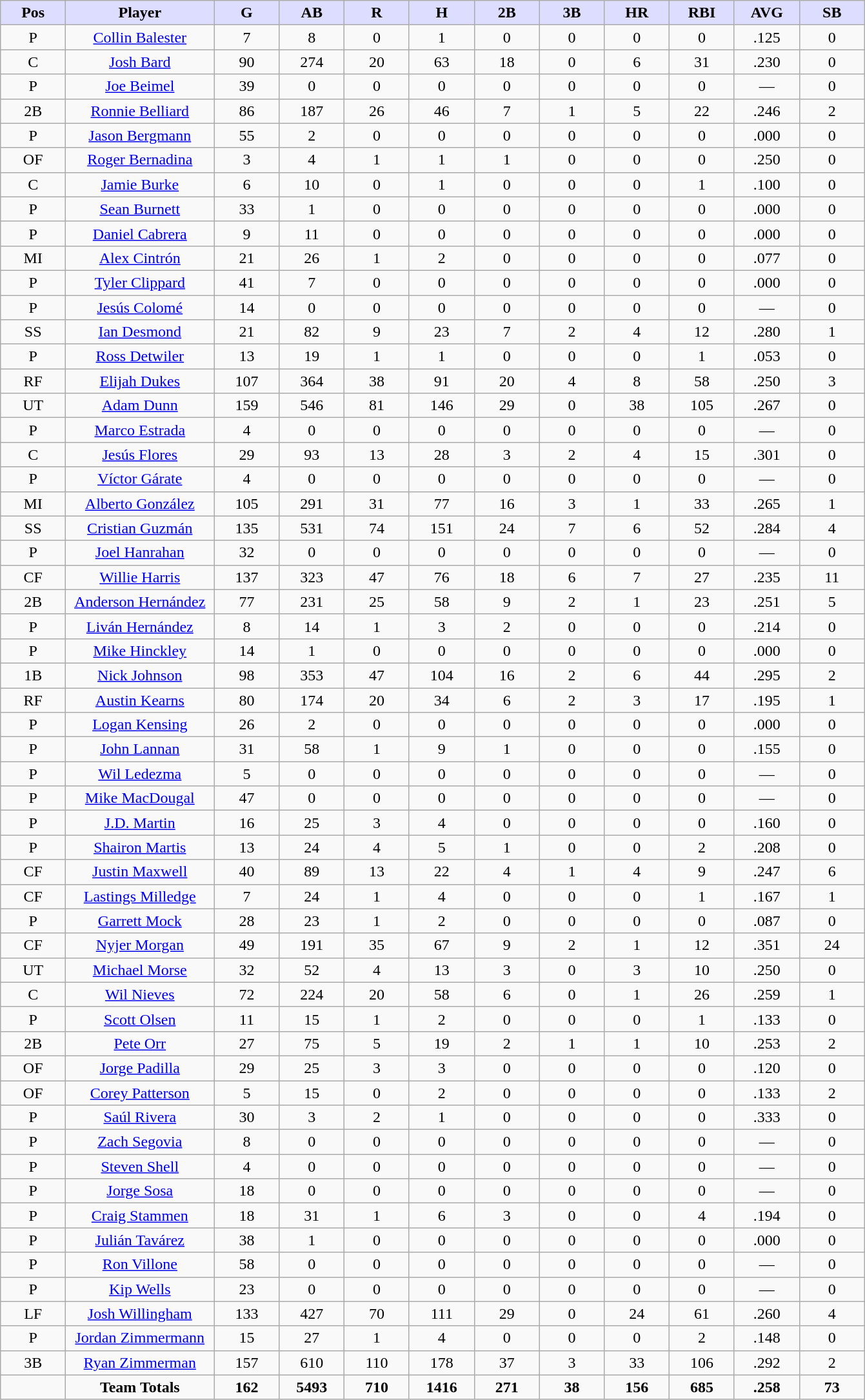<table class="wikitable sortable">
<tr>
<th style="background:#ddf; width:7%;">Pos</th>
<th style="background:#ddf; width:16%;">Player</th>
<th style="background:#ddf; width:7%;">G</th>
<th style="background:#ddf; width:7%;">AB</th>
<th style="background:#ddf; width:7%;">R</th>
<th style="background:#ddf; width:7%;">H</th>
<th style="background:#ddf; width:7%;">2B</th>
<th style="background:#ddf; width:7%;">3B</th>
<th style="background:#ddf; width:7%;">HR</th>
<th style="background:#ddf; width:7%;">RBI</th>
<th style="background:#ddf; width:7%;">AVG</th>
<th style="background:#ddf; width:7%;">SB</th>
</tr>
<tr align=center>
<td>P</td>
<td><a href='#'>Collin Balester</a></td>
<td>7</td>
<td>8</td>
<td>0</td>
<td>1</td>
<td>0</td>
<td>0</td>
<td>0</td>
<td>0</td>
<td>.125</td>
<td>0</td>
</tr>
<tr align=center>
<td>C</td>
<td><a href='#'>Josh Bard</a></td>
<td>90</td>
<td>274</td>
<td>20</td>
<td>63</td>
<td>18</td>
<td>0</td>
<td>6</td>
<td>31</td>
<td>.230</td>
<td>0</td>
</tr>
<tr align=center>
<td>P</td>
<td><a href='#'>Joe Beimel</a></td>
<td>39</td>
<td>0</td>
<td>0</td>
<td>0</td>
<td>0</td>
<td>0</td>
<td>0</td>
<td>0</td>
<td>—</td>
<td>0</td>
</tr>
<tr align=center>
<td>2B</td>
<td><a href='#'>Ronnie Belliard</a></td>
<td>86</td>
<td>187</td>
<td>26</td>
<td>46</td>
<td>7</td>
<td>1</td>
<td>5</td>
<td>22</td>
<td>.246</td>
<td>2</td>
</tr>
<tr align=center>
<td>P</td>
<td><a href='#'>Jason Bergmann</a></td>
<td>55</td>
<td>2</td>
<td>0</td>
<td>0</td>
<td>0</td>
<td>0</td>
<td>0</td>
<td>0</td>
<td>.000</td>
<td>0</td>
</tr>
<tr align=center>
<td>OF</td>
<td><a href='#'>Roger Bernadina</a></td>
<td>3</td>
<td>4</td>
<td>1</td>
<td>1</td>
<td>1</td>
<td>0</td>
<td>0</td>
<td>0</td>
<td>.250</td>
<td>0</td>
</tr>
<tr align=center>
<td>C</td>
<td><a href='#'>Jamie Burke</a></td>
<td>6</td>
<td>10</td>
<td>0</td>
<td>1</td>
<td>0</td>
<td>0</td>
<td>0</td>
<td>1</td>
<td>.100</td>
<td>0</td>
</tr>
<tr align=center>
<td>P</td>
<td><a href='#'>Sean Burnett</a></td>
<td>33</td>
<td>1</td>
<td>0</td>
<td>0</td>
<td>0</td>
<td>0</td>
<td>0</td>
<td>0</td>
<td>.000</td>
<td>0</td>
</tr>
<tr align=center>
<td>P</td>
<td><a href='#'>Daniel Cabrera</a></td>
<td>9</td>
<td>11</td>
<td>0</td>
<td>0</td>
<td>0</td>
<td>0</td>
<td>0</td>
<td>0</td>
<td>.000</td>
<td>0</td>
</tr>
<tr align=center>
<td>MI</td>
<td><a href='#'>Alex Cintrón</a></td>
<td>21</td>
<td>26</td>
<td>1</td>
<td>2</td>
<td>0</td>
<td>0</td>
<td>0</td>
<td>0</td>
<td>.077</td>
<td>0</td>
</tr>
<tr align=center>
<td>P</td>
<td><a href='#'>Tyler Clippard</a></td>
<td>41</td>
<td>7</td>
<td>0</td>
<td>0</td>
<td>0</td>
<td>0</td>
<td>0</td>
<td>0</td>
<td>.000</td>
<td>0</td>
</tr>
<tr align=center>
<td>P</td>
<td><a href='#'>Jesús Colomé</a></td>
<td>14</td>
<td>0</td>
<td>0</td>
<td>0</td>
<td>0</td>
<td>0</td>
<td>0</td>
<td>0</td>
<td>—</td>
<td>0</td>
</tr>
<tr align=center>
<td>SS</td>
<td><a href='#'>Ian Desmond</a></td>
<td>21</td>
<td>82</td>
<td>9</td>
<td>23</td>
<td>7</td>
<td>2</td>
<td>4</td>
<td>12</td>
<td>.280</td>
<td>1</td>
</tr>
<tr align=center>
<td>P</td>
<td><a href='#'>Ross Detwiler</a></td>
<td>13</td>
<td>19</td>
<td>1</td>
<td>1</td>
<td>0</td>
<td>0</td>
<td>0</td>
<td>1</td>
<td>.053</td>
<td>0</td>
</tr>
<tr align=center>
<td>RF</td>
<td><a href='#'>Elijah Dukes</a></td>
<td>107</td>
<td>364</td>
<td>38</td>
<td>91</td>
<td>20</td>
<td>4</td>
<td>8</td>
<td>58</td>
<td>.250</td>
<td>3</td>
</tr>
<tr align=center>
<td>UT</td>
<td><a href='#'>Adam Dunn</a></td>
<td>159</td>
<td>546</td>
<td>81</td>
<td>146</td>
<td>29</td>
<td>0</td>
<td>38</td>
<td>105</td>
<td>.267</td>
<td>0</td>
</tr>
<tr align=center>
<td>P</td>
<td><a href='#'>Marco Estrada</a></td>
<td>4</td>
<td>0</td>
<td>0</td>
<td>0</td>
<td>0</td>
<td>0</td>
<td>0</td>
<td>0</td>
<td>—</td>
<td>0</td>
</tr>
<tr align=center>
<td>C</td>
<td><a href='#'>Jesús Flores</a></td>
<td>29</td>
<td>93</td>
<td>13</td>
<td>28</td>
<td>3</td>
<td>2</td>
<td>4</td>
<td>15</td>
<td>.301</td>
<td>0</td>
</tr>
<tr align=center>
<td>P</td>
<td><a href='#'>Víctor Gárate</a></td>
<td>4</td>
<td>0</td>
<td>0</td>
<td>0</td>
<td>0</td>
<td>0</td>
<td>0</td>
<td>0</td>
<td>—</td>
<td>0</td>
</tr>
<tr align=center>
<td>MI</td>
<td><a href='#'>Alberto González</a></td>
<td>105</td>
<td>291</td>
<td>31</td>
<td>77</td>
<td>16</td>
<td>3</td>
<td>1</td>
<td>33</td>
<td>.265</td>
<td>1</td>
</tr>
<tr align=center>
<td>SS</td>
<td><a href='#'>Cristian Guzmán</a></td>
<td>135</td>
<td>531</td>
<td>74</td>
<td>151</td>
<td>24</td>
<td>7</td>
<td>6</td>
<td>52</td>
<td>.284</td>
<td>4</td>
</tr>
<tr align=center>
<td>P</td>
<td><a href='#'>Joel Hanrahan</a></td>
<td>32</td>
<td>0</td>
<td>0</td>
<td>0</td>
<td>0</td>
<td>0</td>
<td>0</td>
<td>0</td>
<td>—</td>
<td>0</td>
</tr>
<tr align=center>
<td>CF</td>
<td><a href='#'>Willie Harris</a></td>
<td>137</td>
<td>323</td>
<td>47</td>
<td>76</td>
<td>18</td>
<td>6</td>
<td>7</td>
<td>27</td>
<td>.235</td>
<td>11</td>
</tr>
<tr align=center>
<td>2B</td>
<td><a href='#'>Anderson Hernández</a></td>
<td>77</td>
<td>231</td>
<td>25</td>
<td>58</td>
<td>9</td>
<td>2</td>
<td>1</td>
<td>23</td>
<td>.251</td>
<td>5</td>
</tr>
<tr align=center>
<td>P</td>
<td><a href='#'>Liván Hernández</a></td>
<td>8</td>
<td>14</td>
<td>1</td>
<td>3</td>
<td>2</td>
<td>0</td>
<td>0</td>
<td>0</td>
<td>.214</td>
<td>0</td>
</tr>
<tr align=center>
<td>P</td>
<td><a href='#'>Mike Hinckley</a></td>
<td>14</td>
<td>1</td>
<td>0</td>
<td>0</td>
<td>0</td>
<td>0</td>
<td>0</td>
<td>0</td>
<td>.000</td>
<td>0</td>
</tr>
<tr align=center>
<td>1B</td>
<td><a href='#'>Nick Johnson</a></td>
<td>98</td>
<td>353</td>
<td>47</td>
<td>104</td>
<td>16</td>
<td>2</td>
<td>6</td>
<td>44</td>
<td>.295</td>
<td>2</td>
</tr>
<tr align=center>
<td>RF</td>
<td><a href='#'>Austin Kearns</a></td>
<td>80</td>
<td>174</td>
<td>20</td>
<td>34</td>
<td>6</td>
<td>2</td>
<td>3</td>
<td>17</td>
<td>.195</td>
<td>1</td>
</tr>
<tr align=center>
<td>P</td>
<td><a href='#'>Logan Kensing</a></td>
<td>26</td>
<td>2</td>
<td>0</td>
<td>0</td>
<td>0</td>
<td>0</td>
<td>0</td>
<td>0</td>
<td>.000</td>
<td>0</td>
</tr>
<tr align=center>
<td>P</td>
<td><a href='#'>John Lannan</a></td>
<td>31</td>
<td>58</td>
<td>1</td>
<td>9</td>
<td>1</td>
<td>0</td>
<td>0</td>
<td>0</td>
<td>.155</td>
<td>0</td>
</tr>
<tr align=center>
<td>P</td>
<td><a href='#'>Wil Ledezma</a></td>
<td>5</td>
<td>0</td>
<td>0</td>
<td>0</td>
<td>0</td>
<td>0</td>
<td>0</td>
<td>0</td>
<td>—</td>
<td>0</td>
</tr>
<tr align=center>
<td>P</td>
<td><a href='#'>Mike MacDougal</a></td>
<td>47</td>
<td>0</td>
<td>0</td>
<td>0</td>
<td>0</td>
<td>0</td>
<td>0</td>
<td>0</td>
<td>—</td>
<td>0</td>
</tr>
<tr align=center>
<td>P</td>
<td><a href='#'>J.D. Martin</a></td>
<td>16</td>
<td>25</td>
<td>3</td>
<td>4</td>
<td>0</td>
<td>0</td>
<td>0</td>
<td>0</td>
<td>.160</td>
<td>0</td>
</tr>
<tr align=center>
<td>P</td>
<td><a href='#'>Shairon Martis</a></td>
<td>13</td>
<td>24</td>
<td>4</td>
<td>5</td>
<td>1</td>
<td>0</td>
<td>0</td>
<td>2</td>
<td>.208</td>
<td>0</td>
</tr>
<tr align=center>
<td>CF</td>
<td><a href='#'>Justin Maxwell</a></td>
<td>40</td>
<td>89</td>
<td>13</td>
<td>22</td>
<td>4</td>
<td>1</td>
<td>4</td>
<td>9</td>
<td>.247</td>
<td>6</td>
</tr>
<tr align=center>
<td>CF</td>
<td><a href='#'>Lastings Milledge</a></td>
<td>7</td>
<td>24</td>
<td>1</td>
<td>4</td>
<td>0</td>
<td>0</td>
<td>0</td>
<td>1</td>
<td>.167</td>
<td>1</td>
</tr>
<tr align=center>
<td>P</td>
<td><a href='#'>Garrett Mock</a></td>
<td>28</td>
<td>23</td>
<td>1</td>
<td>2</td>
<td>0</td>
<td>0</td>
<td>0</td>
<td>0</td>
<td>.087</td>
<td>0</td>
</tr>
<tr align=center>
<td>CF</td>
<td><a href='#'>Nyjer Morgan</a></td>
<td>49</td>
<td>191</td>
<td>35</td>
<td>67</td>
<td>9</td>
<td>2</td>
<td>1</td>
<td>12</td>
<td>.351</td>
<td>24</td>
</tr>
<tr align=center>
<td>UT</td>
<td><a href='#'>Michael Morse</a></td>
<td>32</td>
<td>52</td>
<td>4</td>
<td>13</td>
<td>3</td>
<td>0</td>
<td>3</td>
<td>10</td>
<td>.250</td>
<td>0</td>
</tr>
<tr align=center>
<td>C</td>
<td><a href='#'>Wil Nieves</a></td>
<td>72</td>
<td>224</td>
<td>20</td>
<td>58</td>
<td>6</td>
<td>0</td>
<td>1</td>
<td>26</td>
<td>.259</td>
<td>1</td>
</tr>
<tr align=center>
<td>P</td>
<td><a href='#'>Scott Olsen</a></td>
<td>11</td>
<td>15</td>
<td>1</td>
<td>2</td>
<td>0</td>
<td>0</td>
<td>0</td>
<td>1</td>
<td>.133</td>
<td>0</td>
</tr>
<tr align=center>
<td>2B</td>
<td><a href='#'>Pete Orr</a></td>
<td>27</td>
<td>75</td>
<td>5</td>
<td>19</td>
<td>2</td>
<td>1</td>
<td>1</td>
<td>10</td>
<td>.253</td>
<td>2</td>
</tr>
<tr align=center>
<td>OF</td>
<td><a href='#'>Jorge Padilla</a></td>
<td>29</td>
<td>25</td>
<td>3</td>
<td>3</td>
<td>0</td>
<td>0</td>
<td>0</td>
<td>0</td>
<td>.120</td>
<td>0</td>
</tr>
<tr align=center>
<td>OF</td>
<td><a href='#'>Corey Patterson</a></td>
<td>5</td>
<td>15</td>
<td>0</td>
<td>2</td>
<td>0</td>
<td>0</td>
<td>0</td>
<td>0</td>
<td>.133</td>
<td>2</td>
</tr>
<tr align=center>
<td>P</td>
<td><a href='#'>Saúl Rivera</a></td>
<td>30</td>
<td>3</td>
<td>2</td>
<td>1</td>
<td>0</td>
<td>0</td>
<td>0</td>
<td>0</td>
<td>.333</td>
<td>0</td>
</tr>
<tr align=center>
<td>P</td>
<td><a href='#'>Zach Segovia</a></td>
<td>8</td>
<td>0</td>
<td>0</td>
<td>0</td>
<td>0</td>
<td>0</td>
<td>0</td>
<td>0</td>
<td>—</td>
<td>0</td>
</tr>
<tr align=center>
<td>P</td>
<td><a href='#'>Steven Shell</a></td>
<td>4</td>
<td>0</td>
<td>0</td>
<td>0</td>
<td>0</td>
<td>0</td>
<td>0</td>
<td>0</td>
<td>—</td>
<td>0</td>
</tr>
<tr align=center>
<td>P</td>
<td><a href='#'>Jorge Sosa</a></td>
<td>18</td>
<td>0</td>
<td>0</td>
<td>0</td>
<td>0</td>
<td>0</td>
<td>0</td>
<td>0</td>
<td>—</td>
<td>0</td>
</tr>
<tr align=center>
<td>P</td>
<td><a href='#'>Craig Stammen</a></td>
<td>18</td>
<td>31</td>
<td>1</td>
<td>6</td>
<td>3</td>
<td>0</td>
<td>0</td>
<td>4</td>
<td>.194</td>
<td>0</td>
</tr>
<tr align=center>
<td>P</td>
<td><a href='#'>Julián Tavárez</a></td>
<td>38</td>
<td>1</td>
<td>0</td>
<td>0</td>
<td>0</td>
<td>0</td>
<td>0</td>
<td>0</td>
<td>.000</td>
<td>0</td>
</tr>
<tr align=center>
<td>P</td>
<td><a href='#'>Ron Villone</a></td>
<td>58</td>
<td>0</td>
<td>0</td>
<td>0</td>
<td>0</td>
<td>0</td>
<td>0</td>
<td>0</td>
<td>—</td>
<td>0</td>
</tr>
<tr align=center>
<td>P</td>
<td><a href='#'>Kip Wells</a></td>
<td>23</td>
<td>0</td>
<td>0</td>
<td>0</td>
<td>0</td>
<td>0</td>
<td>0</td>
<td>0</td>
<td>—</td>
<td>0</td>
</tr>
<tr align=center>
<td>LF</td>
<td><a href='#'>Josh Willingham</a></td>
<td>133</td>
<td>427</td>
<td>70</td>
<td>111</td>
<td>29</td>
<td>0</td>
<td>24</td>
<td>61</td>
<td>.260</td>
<td>4</td>
</tr>
<tr align=center>
<td>P</td>
<td><a href='#'>Jordan Zimmermann</a></td>
<td>15</td>
<td>27</td>
<td>1</td>
<td>4</td>
<td>0</td>
<td>0</td>
<td>0</td>
<td>2</td>
<td>.148</td>
<td>0</td>
</tr>
<tr align=center>
<td>3B</td>
<td><a href='#'>Ryan Zimmerman</a></td>
<td>157</td>
<td>610</td>
<td>110</td>
<td>178</td>
<td>37</td>
<td>3</td>
<td>33</td>
<td>106</td>
<td>.292</td>
<td>2</td>
</tr>
<tr align=center>
<td></td>
<td><strong>Team Totals</strong></td>
<td><strong>162</strong></td>
<td><strong>5493</strong></td>
<td><strong>710</strong></td>
<td><strong>1416</strong></td>
<td><strong>271</strong></td>
<td><strong>38</strong></td>
<td><strong>156</strong></td>
<td><strong>685</strong></td>
<td><strong>.258</strong></td>
<td><strong>73</strong></td>
</tr>
</table>
